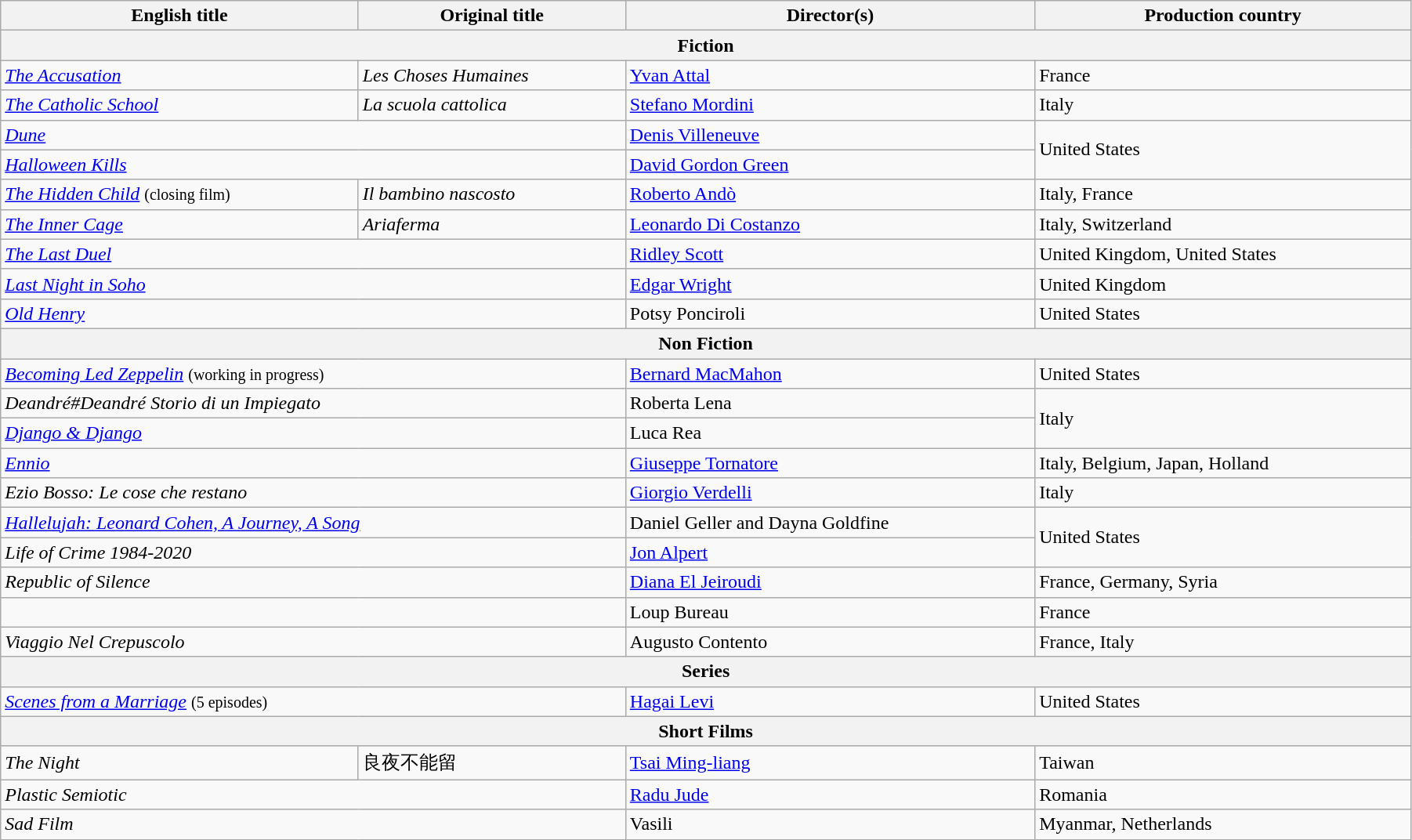<table class="wikitable" style="width:95%; margin-bottom:2px">
<tr>
<th>English title</th>
<th>Original title</th>
<th>Director(s)</th>
<th>Production country</th>
</tr>
<tr>
<th colspan=4>Fiction</th>
</tr>
<tr>
<td><em><a href='#'>The Accusation</a></em></td>
<td><em>Les Choses Humaines</em></td>
<td><a href='#'>Yvan Attal</a></td>
<td>France</td>
</tr>
<tr>
<td><em><a href='#'>The Catholic School</a></em></td>
<td><em>La scuola cattolica</em></td>
<td><a href='#'>Stefano Mordini</a></td>
<td>Italy</td>
</tr>
<tr>
<td colspan="2"><em><a href='#'>Dune</a></em></td>
<td data-sort-value="Villeneuve"><a href='#'>Denis Villeneuve</a></td>
<td rowspan="2">United States</td>
</tr>
<tr>
<td colspan="2"><em><a href='#'>Halloween Kills</a></em></td>
<td data-sort-value="Green"><a href='#'>David Gordon Green</a></td>
</tr>
<tr>
<td><em><a href='#'>The Hidden Child</a></em> <small>(closing film)</small></td>
<td><em>Il bambino nascosto</em></td>
<td><a href='#'>Roberto Andò</a></td>
<td>Italy, France</td>
</tr>
<tr>
<td><em><a href='#'>The Inner Cage</a></em></td>
<td><em>Ariaferma</em></td>
<td><a href='#'>Leonardo Di Costanzo</a></td>
<td>Italy, Switzerland</td>
</tr>
<tr>
<td colspan="2"><em><a href='#'>The Last Duel</a></em></td>
<td data-sort-value="Scott"><a href='#'>Ridley Scott</a></td>
<td>United Kingdom, United States</td>
</tr>
<tr>
<td colspan="2"><em><a href='#'>Last Night in Soho</a></em></td>
<td data-sort-value="Wright"><a href='#'>Edgar Wright</a></td>
<td>United Kingdom</td>
</tr>
<tr>
<td colspan="2"><em><a href='#'>Old Henry</a></em></td>
<td>Potsy Ponciroli</td>
<td>United States</td>
</tr>
<tr>
<th colspan=4>Non Fiction</th>
</tr>
<tr>
<td colspan="2"><em><a href='#'>Becoming Led Zeppelin</a></em> <small>(working in progress)</small></td>
<td><a href='#'>Bernard MacMahon</a></td>
<td>United States</td>
</tr>
<tr>
<td colspan="2"><em>Deandré#Deandré Storio di un Impiegato</em></td>
<td>Roberta Lena</td>
<td rowspan="2">Italy</td>
</tr>
<tr>
<td colspan="2"><em><a href='#'>Django & Django</a></em></td>
<td>Luca Rea</td>
</tr>
<tr>
<td colspan="2"><em><a href='#'>Ennio</a></em></td>
<td><a href='#'>Giuseppe Tornatore</a></td>
<td>Italy, Belgium, Japan, Holland</td>
</tr>
<tr>
<td colspan="2"><em>Ezio Bosso: Le cose che restano</em></td>
<td><a href='#'>Giorgio Verdelli</a></td>
<td>Italy</td>
</tr>
<tr>
<td colspan="2"><em><a href='#'>Hallelujah: Leonard Cohen, A Journey, A Song</a></em></td>
<td>Daniel Geller and Dayna Goldfine</td>
<td rowspan="2">United States</td>
</tr>
<tr>
<td colspan="2"><em>Life of Crime 1984-2020</em></td>
<td><a href='#'>Jon Alpert</a></td>
</tr>
<tr>
<td colspan="2"><em>Republic of Silence</em></td>
<td><a href='#'>Diana El Jeiroudi</a></td>
<td>France, Germany, Syria</td>
</tr>
<tr>
<td colspan="2"><em></em></td>
<td>Loup Bureau</td>
<td>France</td>
</tr>
<tr>
<td colspan="2"><em>Viaggio Nel Crepuscolo</em></td>
<td>Augusto Contento</td>
<td>France, Italy</td>
</tr>
<tr>
<th colspan=4>Series</th>
</tr>
<tr>
<td colspan="2"><em><a href='#'>Scenes from a Marriage</a></em> <small>(5 episodes)</small></td>
<td><a href='#'>Hagai Levi</a></td>
<td>United States</td>
</tr>
<tr>
<th colspan="4">Short Films</th>
</tr>
<tr>
<td><em>The Night</em></td>
<td>良夜不能留</td>
<td><a href='#'>Tsai Ming-liang</a></td>
<td>Taiwan</td>
</tr>
<tr>
<td colspan="2"><em>Plastic Semiotic</em></td>
<td><a href='#'>Radu Jude</a></td>
<td>Romania</td>
</tr>
<tr>
<td colspan="2"><em>Sad Film</em></td>
<td>Vasili</td>
<td>Myanmar, Netherlands</td>
</tr>
</table>
